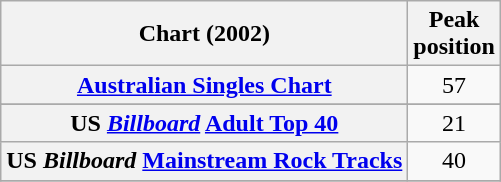<table class="wikitable sortable plainrowheaders">
<tr>
<th>Chart (2002)</th>
<th>Peak<br>position</th>
</tr>
<tr>
<th scope="row"><a href='#'>Australian Singles Chart</a></th>
<td align="center">57</td>
</tr>
<tr>
</tr>
<tr>
</tr>
<tr>
<th scope="row">US <em><a href='#'>Billboard</a></em> <a href='#'>Adult Top 40</a></th>
<td align="center">21</td>
</tr>
<tr>
<th scope="row">US <em>Billboard</em> <a href='#'>Mainstream Rock Tracks</a></th>
<td align="center">40</td>
</tr>
<tr>
</tr>
</table>
